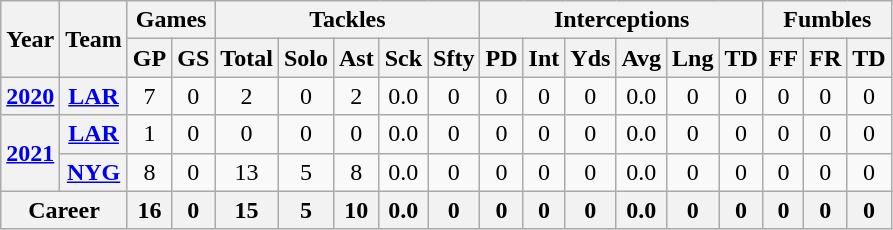<table class="wikitable" style="text-align:center;">
<tr>
<th rowspan="2">Year</th>
<th rowspan="2">Team</th>
<th colspan="2">Games</th>
<th colspan="5">Tackles</th>
<th colspan="6">Interceptions</th>
<th colspan="3">Fumbles</th>
</tr>
<tr>
<th>GP</th>
<th>GS</th>
<th>Total</th>
<th>Solo</th>
<th>Ast</th>
<th>Sck</th>
<th>Sfty</th>
<th>PD</th>
<th>Int</th>
<th>Yds</th>
<th>Avg</th>
<th>Lng</th>
<th>TD</th>
<th>FF</th>
<th>FR</th>
<th>TD</th>
</tr>
<tr>
<th><a href='#'>2020</a></th>
<th><a href='#'>LAR</a></th>
<td>7</td>
<td>0</td>
<td>2</td>
<td>0</td>
<td>2</td>
<td>0.0</td>
<td>0</td>
<td>0</td>
<td>0</td>
<td>0</td>
<td>0.0</td>
<td>0</td>
<td>0</td>
<td>0</td>
<td>0</td>
<td>0</td>
</tr>
<tr>
<th rowspan="2"><a href='#'>2021</a></th>
<th><a href='#'>LAR</a></th>
<td>1</td>
<td>0</td>
<td>0</td>
<td>0</td>
<td>0</td>
<td>0.0</td>
<td>0</td>
<td>0</td>
<td>0</td>
<td>0</td>
<td>0.0</td>
<td>0</td>
<td>0</td>
<td>0</td>
<td>0</td>
<td>0</td>
</tr>
<tr>
<th><a href='#'>NYG</a></th>
<td>8</td>
<td>0</td>
<td>13</td>
<td>5</td>
<td>8</td>
<td>0.0</td>
<td>0</td>
<td>0</td>
<td>0</td>
<td>0</td>
<td>0.0</td>
<td>0</td>
<td>0</td>
<td>0</td>
<td>0</td>
<td>0</td>
</tr>
<tr>
<th colspan="2">Career</th>
<th>16</th>
<th>0</th>
<th>15</th>
<th>5</th>
<th>10</th>
<th>0.0</th>
<th>0</th>
<th>0</th>
<th>0</th>
<th>0</th>
<th>0.0</th>
<th>0</th>
<th>0</th>
<th>0</th>
<th>0</th>
<th>0</th>
</tr>
</table>
